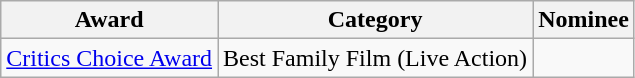<table class="wikitable sortable">
<tr>
<th>Award</th>
<th>Category</th>
<th>Nominee</th>
</tr>
<tr>
<td rowspan="2"><a href='#'>Critics Choice Award</a></td>
<td>Best Family Film (Live Action)</td>
<td></td>
</tr>
</table>
